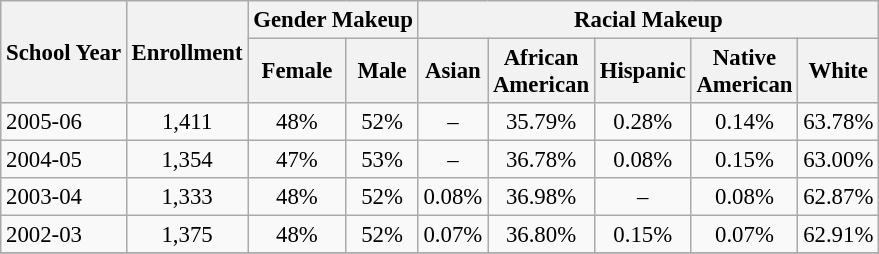<table class="wikitable" style="font-size: 95%;">
<tr>
<th rowspan="2">School Year</th>
<th rowspan="2">Enrollment</th>
<th colspan="2">Gender Makeup</th>
<th colspan="5">Racial Makeup</th>
</tr>
<tr>
<th>Female</th>
<th>Male</th>
<th>Asian</th>
<th>African <br>American</th>
<th>Hispanic</th>
<th>Native <br>American</th>
<th>White</th>
</tr>
<tr>
<td align="left">2005-06</td>
<td align="center">1,411</td>
<td align="center">48%</td>
<td align="center">52%</td>
<td align="center">–</td>
<td align="center">35.79%</td>
<td align="center">0.28%</td>
<td align="center">0.14%</td>
<td align="center">63.78%</td>
</tr>
<tr>
<td align="left">2004-05</td>
<td align="center">1,354</td>
<td align="center">47%</td>
<td align="center">53%</td>
<td align="center">–</td>
<td align="center">36.78%</td>
<td align="center">0.08%</td>
<td align="center">0.15%</td>
<td align="center">63.00%</td>
</tr>
<tr>
<td align="left">2003-04</td>
<td align="center">1,333</td>
<td align="center">48%</td>
<td align="center">52%</td>
<td align="center">0.08%</td>
<td align="center">36.98%</td>
<td align="center">–</td>
<td align="center">0.08%</td>
<td align="center">62.87%</td>
</tr>
<tr>
<td align="left">2002-03</td>
<td align="center">1,375</td>
<td align="center">48%</td>
<td align="center">52%</td>
<td align="center">0.07%</td>
<td align="center">36.80%</td>
<td align="center">0.15%</td>
<td align="center">0.07%</td>
<td align="center">62.91%</td>
</tr>
<tr>
</tr>
</table>
